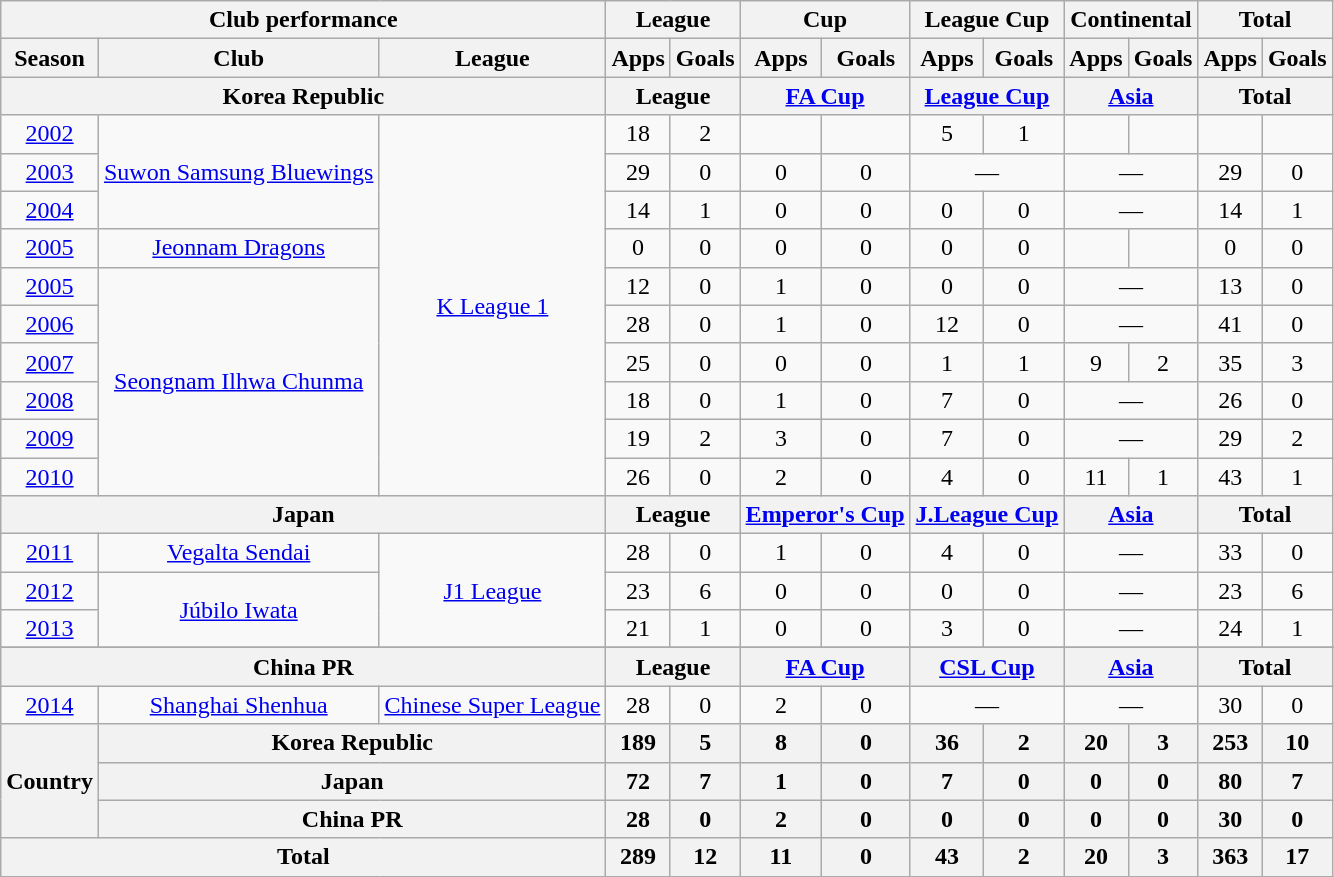<table class="wikitable" style="text-align:center;">
<tr>
<th colspan=3>Club performance</th>
<th colspan=2>League</th>
<th colspan=2>Cup</th>
<th colspan=2>League Cup</th>
<th colspan=2>Continental</th>
<th colspan=2>Total</th>
</tr>
<tr>
<th>Season</th>
<th>Club</th>
<th>League</th>
<th>Apps</th>
<th>Goals</th>
<th>Apps</th>
<th>Goals</th>
<th>Apps</th>
<th>Goals</th>
<th>Apps</th>
<th>Goals</th>
<th>Apps</th>
<th>Goals</th>
</tr>
<tr>
<th colspan=3>Korea Republic</th>
<th colspan=2>League</th>
<th colspan=2><a href='#'>FA Cup</a></th>
<th colspan=2><a href='#'>League Cup</a></th>
<th colspan=2><a href='#'>Asia</a></th>
<th colspan=2>Total</th>
</tr>
<tr>
<td><a href='#'>2002</a></td>
<td rowspan="3"><a href='#'>Suwon Samsung Bluewings</a></td>
<td rowspan="10"><a href='#'>K League 1</a></td>
<td>18</td>
<td>2</td>
<td></td>
<td></td>
<td>5</td>
<td>1</td>
<td></td>
<td></td>
<td></td>
<td></td>
</tr>
<tr>
<td><a href='#'>2003</a></td>
<td>29</td>
<td>0</td>
<td>0</td>
<td>0</td>
<td colspan="2">—</td>
<td colspan="2">—</td>
<td>29</td>
<td>0</td>
</tr>
<tr>
<td><a href='#'>2004</a></td>
<td>14</td>
<td>1</td>
<td>0</td>
<td>0</td>
<td>0</td>
<td>0</td>
<td colspan="2">—</td>
<td>14</td>
<td>1</td>
</tr>
<tr>
<td><a href='#'>2005</a></td>
<td rowspan="1"><a href='#'>Jeonnam Dragons</a></td>
<td>0</td>
<td>0</td>
<td>0</td>
<td>0</td>
<td>0</td>
<td>0</td>
<td></td>
<td></td>
<td>0</td>
<td>0</td>
</tr>
<tr>
<td><a href='#'>2005</a></td>
<td rowspan="6"><a href='#'>Seongnam Ilhwa Chunma</a></td>
<td>12</td>
<td>0</td>
<td>1</td>
<td>0</td>
<td>0</td>
<td>0</td>
<td colspan="2">—</td>
<td>13</td>
<td>0</td>
</tr>
<tr>
<td><a href='#'>2006</a></td>
<td>28</td>
<td>0</td>
<td>1</td>
<td>0</td>
<td>12</td>
<td>0</td>
<td colspan="2">—</td>
<td>41</td>
<td>0</td>
</tr>
<tr>
<td><a href='#'>2007</a></td>
<td>25</td>
<td>0</td>
<td>0</td>
<td>0</td>
<td>1</td>
<td>1</td>
<td>9</td>
<td>2</td>
<td>35</td>
<td>3</td>
</tr>
<tr>
<td><a href='#'>2008</a></td>
<td>18</td>
<td>0</td>
<td>1</td>
<td>0</td>
<td>7</td>
<td>0</td>
<td colspan="2">—</td>
<td>26</td>
<td>0</td>
</tr>
<tr>
<td><a href='#'>2009</a></td>
<td>19</td>
<td>2</td>
<td>3</td>
<td>0</td>
<td>7</td>
<td>0</td>
<td colspan="2">—</td>
<td>29</td>
<td>2</td>
</tr>
<tr>
<td><a href='#'>2010</a></td>
<td>26</td>
<td>0</td>
<td>2</td>
<td>0</td>
<td>4</td>
<td>0</td>
<td>11</td>
<td>1</td>
<td>43</td>
<td>1</td>
</tr>
<tr>
<th colspan=3>Japan</th>
<th colspan=2>League</th>
<th colspan=2><a href='#'>Emperor's Cup</a></th>
<th colspan=2><a href='#'>J.League Cup</a></th>
<th colspan=2><a href='#'>Asia</a></th>
<th colspan=2>Total</th>
</tr>
<tr>
<td><a href='#'>2011</a></td>
<td rowspan="1"><a href='#'>Vegalta Sendai</a></td>
<td rowspan="3"><a href='#'>J1 League</a></td>
<td>28</td>
<td>0</td>
<td>1</td>
<td>0</td>
<td>4</td>
<td>0</td>
<td colspan="2">—</td>
<td>33</td>
<td>0</td>
</tr>
<tr>
<td><a href='#'>2012</a></td>
<td rowspan="2"><a href='#'>Júbilo Iwata</a></td>
<td>23</td>
<td>6</td>
<td>0</td>
<td>0</td>
<td>0</td>
<td>0</td>
<td colspan="2">—</td>
<td>23</td>
<td>6</td>
</tr>
<tr>
<td><a href='#'>2013</a></td>
<td>21</td>
<td>1</td>
<td>0</td>
<td>0</td>
<td>3</td>
<td>0</td>
<td colspan="2">—</td>
<td>24</td>
<td>1</td>
</tr>
<tr>
</tr>
<tr>
<th colspan=3>China PR</th>
<th colspan=2>League</th>
<th colspan=2><a href='#'>FA Cup</a></th>
<th colspan=2><a href='#'>CSL Cup</a></th>
<th colspan=2><a href='#'>Asia</a></th>
<th colspan=2>Total</th>
</tr>
<tr>
<td><a href='#'>2014</a></td>
<td rowspan="1"><a href='#'>Shanghai Shenhua</a></td>
<td rowspan="1"><a href='#'>Chinese Super League</a></td>
<td>28</td>
<td>0</td>
<td>2</td>
<td>0</td>
<td colspan="2">—</td>
<td colspan="2">—</td>
<td>30</td>
<td>0</td>
</tr>
<tr>
<th rowspan=3>Country</th>
<th colspan=2>Korea Republic</th>
<th>189</th>
<th>5</th>
<th>8</th>
<th>0</th>
<th>36</th>
<th>2</th>
<th>20</th>
<th>3</th>
<th>253</th>
<th>10</th>
</tr>
<tr>
<th colspan=2>Japan</th>
<th>72</th>
<th>7</th>
<th>1</th>
<th>0</th>
<th>7</th>
<th>0</th>
<th>0</th>
<th>0</th>
<th>80</th>
<th>7</th>
</tr>
<tr>
<th colspan=2>China PR</th>
<th>28</th>
<th>0</th>
<th>2</th>
<th>0</th>
<th>0</th>
<th>0</th>
<th>0</th>
<th>0</th>
<th>30</th>
<th>0</th>
</tr>
<tr>
<th colspan=3>Total</th>
<th>289</th>
<th>12</th>
<th>11</th>
<th>0</th>
<th>43</th>
<th>2</th>
<th>20</th>
<th>3</th>
<th>363</th>
<th>17</th>
</tr>
</table>
